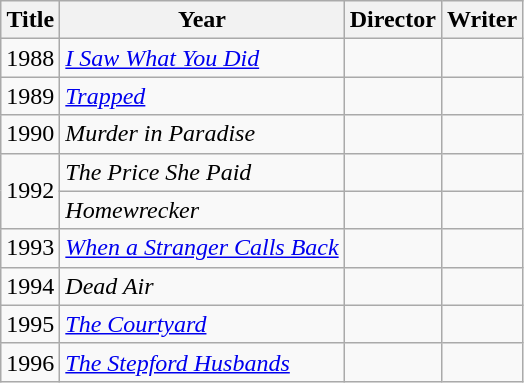<table class="wikitable">
<tr>
<th>Title</th>
<th>Year</th>
<th>Director</th>
<th>Writer</th>
</tr>
<tr>
<td>1988</td>
<td><em><a href='#'>I Saw What You Did</a></em></td>
<td></td>
<td></td>
</tr>
<tr>
<td>1989</td>
<td><em><a href='#'>Trapped</a></em></td>
<td></td>
<td></td>
</tr>
<tr>
<td>1990</td>
<td><em>Murder in Paradise</em></td>
<td></td>
<td></td>
</tr>
<tr>
<td rowspan=2>1992</td>
<td><em>The Price She Paid</em></td>
<td></td>
<td></td>
</tr>
<tr>
<td><em>Homewrecker</em></td>
<td></td>
<td></td>
</tr>
<tr>
<td>1993</td>
<td><em><a href='#'>When a Stranger Calls Back</a></em></td>
<td></td>
<td></td>
</tr>
<tr>
<td>1994</td>
<td><em>Dead Air</em></td>
<td></td>
<td></td>
</tr>
<tr>
<td>1995</td>
<td><em><a href='#'>The Courtyard</a></em></td>
<td></td>
<td></td>
</tr>
<tr>
<td>1996</td>
<td><em><a href='#'>The Stepford Husbands</a></em></td>
<td></td>
<td></td>
</tr>
</table>
